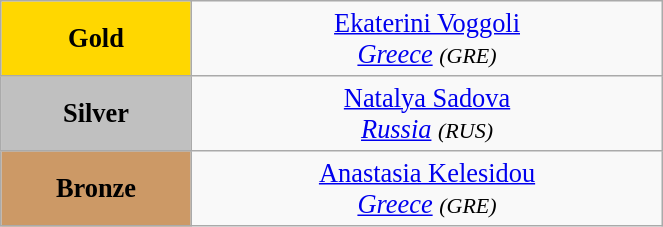<table class="wikitable" style=" text-align:center; font-size:110%;" width="35%">
<tr>
<td bgcolor="gold"><strong>Gold</strong></td>
<td> <a href='#'>Ekaterini Voggoli</a><br><em><a href='#'>Greece</a> <small>(GRE)</small></em></td>
</tr>
<tr>
<td bgcolor="silver"><strong>Silver</strong></td>
<td> <a href='#'>Natalya Sadova</a><br><em><a href='#'>Russia</a> <small>(RUS)</small></em></td>
</tr>
<tr>
<td bgcolor="CC9966"><strong>Bronze</strong></td>
<td> <a href='#'>Anastasia Kelesidou</a><br><em><a href='#'>Greece</a> <small>(GRE)</small></em></td>
</tr>
</table>
